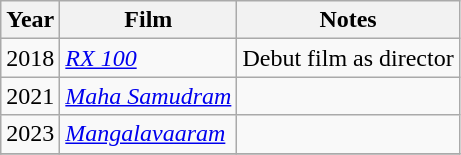<table class="wikitable">
<tr>
<th>Year</th>
<th>Film</th>
<th>Notes</th>
</tr>
<tr>
<td>2018</td>
<td><em><a href='#'>RX 100</a></em></td>
<td>Debut film as director</td>
</tr>
<tr>
<td>2021</td>
<td><em><a href='#'>Maha Samudram</a></em></td>
<td></td>
</tr>
<tr>
<td>2023</td>
<td><em><a href='#'>Mangalavaaram</a></em></td>
<td></td>
</tr>
<tr>
</tr>
</table>
